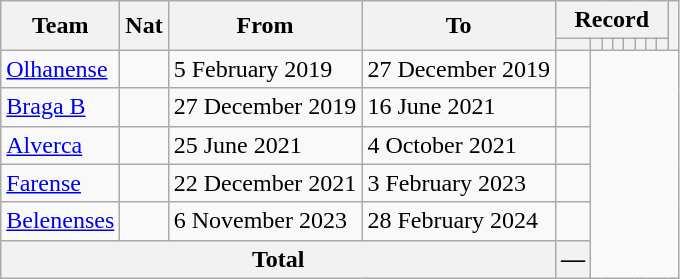<table class="wikitable" style="text-align: center">
<tr>
<th rowspan="2">Team</th>
<th rowspan="2">Nat</th>
<th rowspan="2">From</th>
<th rowspan="2">To</th>
<th colspan="8">Record</th>
<th rowspan=2></th>
</tr>
<tr>
<th></th>
<th></th>
<th></th>
<th></th>
<th></th>
<th></th>
<th></th>
<th></th>
</tr>
<tr>
<td align=left><a href='#'>Olhanense</a></td>
<td></td>
<td align=left>5 February 2019</td>
<td align=left>27 December 2019<br></td>
<td></td>
</tr>
<tr>
<td align=left><a href='#'>Braga B</a></td>
<td></td>
<td align=left>27 December 2019</td>
<td align=left>16 June 2021<br></td>
<td></td>
</tr>
<tr>
<td align=left><a href='#'>Alverca</a></td>
<td></td>
<td align=left>25 June 2021</td>
<td align=left>4 October 2021<br></td>
<td></td>
</tr>
<tr>
<td align=left><a href='#'>Farense</a></td>
<td></td>
<td align=left>22 December 2021</td>
<td align=left>3 February 2023<br></td>
<td></td>
</tr>
<tr>
<td align=left><a href='#'>Belenenses</a></td>
<td></td>
<td align=left>6 November 2023</td>
<td align=left>28 February 2024<br></td>
<td></td>
</tr>
<tr>
<th colspan="4">Total<br></th>
<th>—</th>
</tr>
</table>
